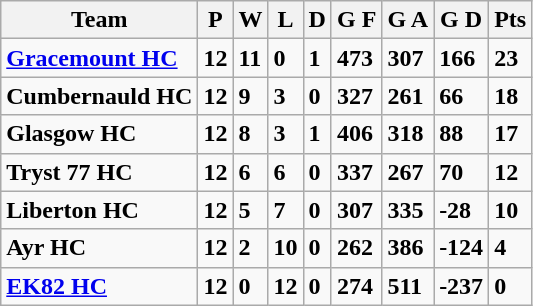<table class="wikitable">
<tr>
<th><strong>Team</strong></th>
<th><strong>P</strong></th>
<th><strong>W</strong></th>
<th><strong>L</strong></th>
<th><strong>D</strong></th>
<th><strong>G F</strong></th>
<th><strong>G A</strong></th>
<th><strong>G D</strong></th>
<th><strong>Pts</strong></th>
</tr>
<tr>
<td><strong><a href='#'>Gracemount HC</a></strong></td>
<td><strong>12</strong></td>
<td><strong>11</strong></td>
<td><strong>0</strong></td>
<td><strong>1</strong></td>
<td><strong>473</strong></td>
<td><strong>307</strong></td>
<td><strong>166</strong></td>
<td><strong>23</strong></td>
</tr>
<tr>
<td><strong>Cumbernauld HC</strong></td>
<td><strong>12</strong></td>
<td><strong>9</strong></td>
<td><strong>3</strong></td>
<td><strong>0</strong></td>
<td><strong>327</strong></td>
<td><strong>261</strong></td>
<td><strong>66</strong></td>
<td><strong>18</strong></td>
</tr>
<tr>
<td><strong>Glasgow HC</strong></td>
<td><strong>12</strong></td>
<td><strong>8</strong></td>
<td><strong>3</strong></td>
<td><strong>1</strong></td>
<td><strong>406</strong></td>
<td><strong>318</strong></td>
<td><strong>88</strong></td>
<td><strong>17</strong></td>
</tr>
<tr>
<td><strong>Tryst 77 HC</strong></td>
<td><strong>12</strong></td>
<td><strong>6</strong></td>
<td><strong>6</strong></td>
<td><strong>0</strong></td>
<td><strong>337</strong></td>
<td><strong>267</strong></td>
<td><strong>70</strong></td>
<td><strong>12</strong></td>
</tr>
<tr>
<td><strong>Liberton HC</strong></td>
<td><strong>12</strong></td>
<td><strong>5</strong></td>
<td><strong>7</strong></td>
<td><strong>0</strong></td>
<td><strong>307</strong></td>
<td><strong>335</strong></td>
<td><strong>-28</strong></td>
<td><strong>10</strong></td>
</tr>
<tr>
<td><strong>Ayr HC</strong></td>
<td><strong>12</strong></td>
<td><strong>2</strong></td>
<td><strong>10</strong></td>
<td><strong>0</strong></td>
<td><strong>262</strong></td>
<td><strong>386</strong></td>
<td><strong>-124</strong></td>
<td><strong>4</strong></td>
</tr>
<tr>
<td><strong><a href='#'>EK82 HC</a></strong></td>
<td><strong>12</strong></td>
<td><strong>0</strong></td>
<td><strong>12</strong></td>
<td><strong>0</strong></td>
<td><strong>274</strong></td>
<td><strong>511</strong></td>
<td><strong>-237</strong></td>
<td><strong>0</strong></td>
</tr>
</table>
